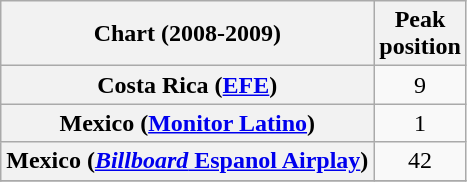<table class="wikitable sortable plainrowheaders" style="text-align:center">
<tr>
<th scope="col">Chart (2008-2009)</th>
<th scope="col">Peak<br>position</th>
</tr>
<tr>
<th scope="row">Costa Rica (<a href='#'>EFE</a>)</th>
<td>9</td>
</tr>
<tr>
<th scope="row">Mexico (<a href='#'>Monitor Latino</a>)</th>
<td style="text-align:center;">1</td>
</tr>
<tr>
<th scope="row">Mexico  (<a href='#'><em>Billboard</em> Espanol Airplay</a>)</th>
<td align="center">42</td>
</tr>
<tr>
</tr>
</table>
